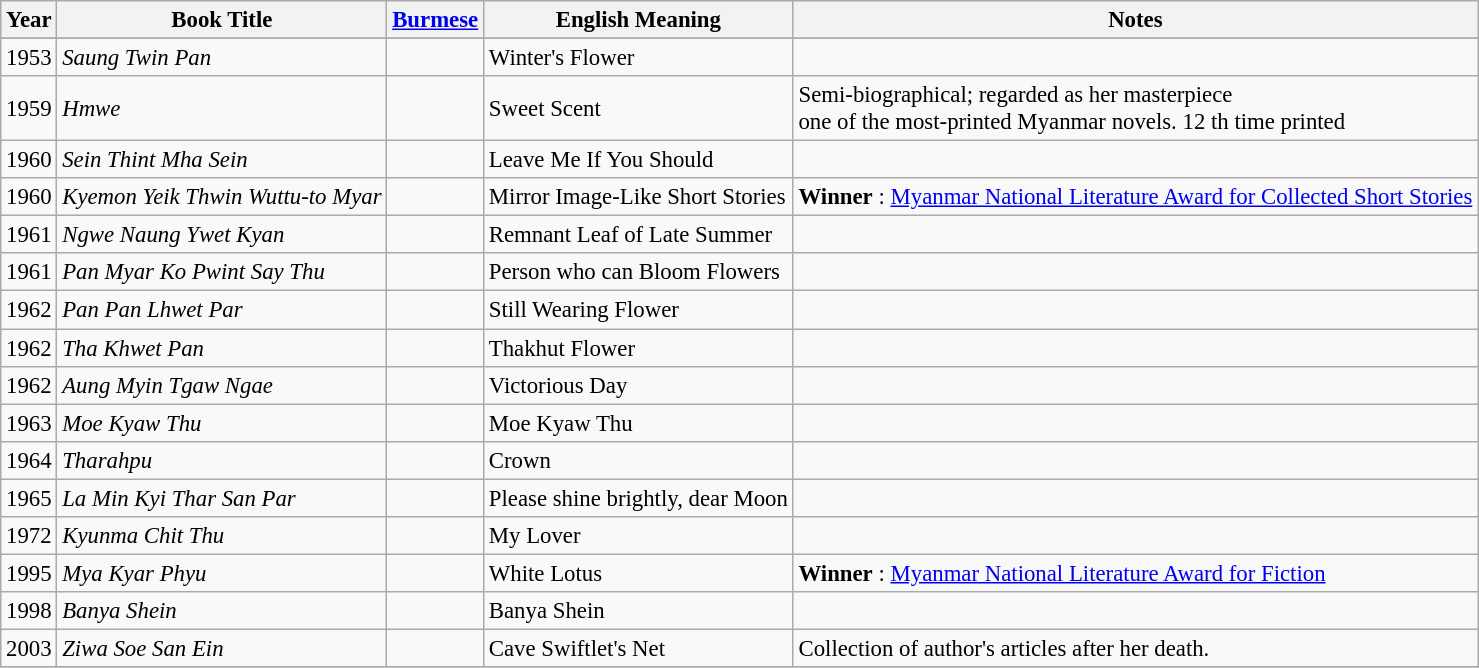<table class="wikitable sortable" style="font-size: 95%;">
<tr>
<th>Year</th>
<th>Book Title</th>
<th><a href='#'>Burmese</a></th>
<th>English Meaning</th>
<th>Notes</th>
</tr>
<tr>
</tr>
<tr>
<td>1953</td>
<td><em>Saung Twin Pan</em></td>
<td></td>
<td>Winter's Flower</td>
<td></td>
</tr>
<tr>
<td>1959</td>
<td><em>Hmwe</em></td>
<td></td>
<td>Sweet Scent</td>
<td>Semi-biographical; regarded as her masterpiece<br>one of the most-printed Myanmar novels. 12 th time printed</td>
</tr>
<tr>
<td>1960</td>
<td><em>Sein Thint Mha Sein</em></td>
<td></td>
<td>Leave Me If You Should</td>
<td></td>
</tr>
<tr>
<td>1960</td>
<td><em>Kyemon Yeik Thwin Wuttu-to Myar</em></td>
<td></td>
<td>Mirror Image-Like Short Stories</td>
<td><strong>Winner</strong> :  <a href='#'>Myanmar National Literature Award for Collected Short Stories</a></td>
</tr>
<tr>
<td>1961</td>
<td><em>Ngwe Naung Ywet Kyan</em></td>
<td></td>
<td>Remnant Leaf of Late Summer</td>
<td></td>
</tr>
<tr>
<td>1961</td>
<td><em>Pan Myar Ko Pwint Say Thu</em></td>
<td></td>
<td>Person who can Bloom Flowers</td>
<td></td>
</tr>
<tr>
<td>1962</td>
<td><em>Pan Pan Lhwet Par</em></td>
<td></td>
<td>Still Wearing Flower</td>
<td></td>
</tr>
<tr>
<td>1962</td>
<td><em>Tha Khwet Pan</em></td>
<td></td>
<td>Thakhut Flower</td>
<td></td>
</tr>
<tr>
<td>1962</td>
<td><em>Aung Myin Tgaw Ngae</em></td>
<td></td>
<td>Victorious Day</td>
<td></td>
</tr>
<tr>
<td>1963</td>
<td><em>Moe Kyaw Thu</em></td>
<td></td>
<td>Moe Kyaw Thu</td>
<td></td>
</tr>
<tr>
<td>1964</td>
<td><em>Tharahpu</em></td>
<td></td>
<td>Crown</td>
<td></td>
</tr>
<tr>
<td>1965</td>
<td><em>La Min Kyi Thar San Par</em></td>
<td></td>
<td>Please shine brightly, dear Moon</td>
<td></td>
</tr>
<tr>
<td>1972</td>
<td><em>Kyunma Chit Thu</em></td>
<td></td>
<td>My Lover</td>
<td></td>
</tr>
<tr>
<td>1995</td>
<td><em>Mya Kyar Phyu</em></td>
<td></td>
<td>White Lotus</td>
<td><strong>Winner</strong> : <a href='#'>Myanmar National Literature Award for Fiction</a></td>
</tr>
<tr>
<td>1998</td>
<td><em>Banya Shein</em></td>
<td></td>
<td>Banya Shein</td>
<td></td>
</tr>
<tr>
<td>2003</td>
<td><em>Ziwa Soe San Ein</em></td>
<td></td>
<td>Cave Swiftlet's Net</td>
<td>Collection of author's articles after her death.</td>
</tr>
<tr>
</tr>
</table>
